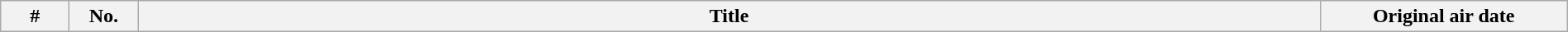<table class="wikitable plainrowheaders" style="width:100%; margin:auto;">
<tr>
<th scope="col" style="width:3em;">#</th>
<th scope="col" style="width:3em;">No.</th>
<th scope="col">Title</th>
<th scope="col" style="width:12em;">Original air date<br>






































</th>
</tr>
</table>
